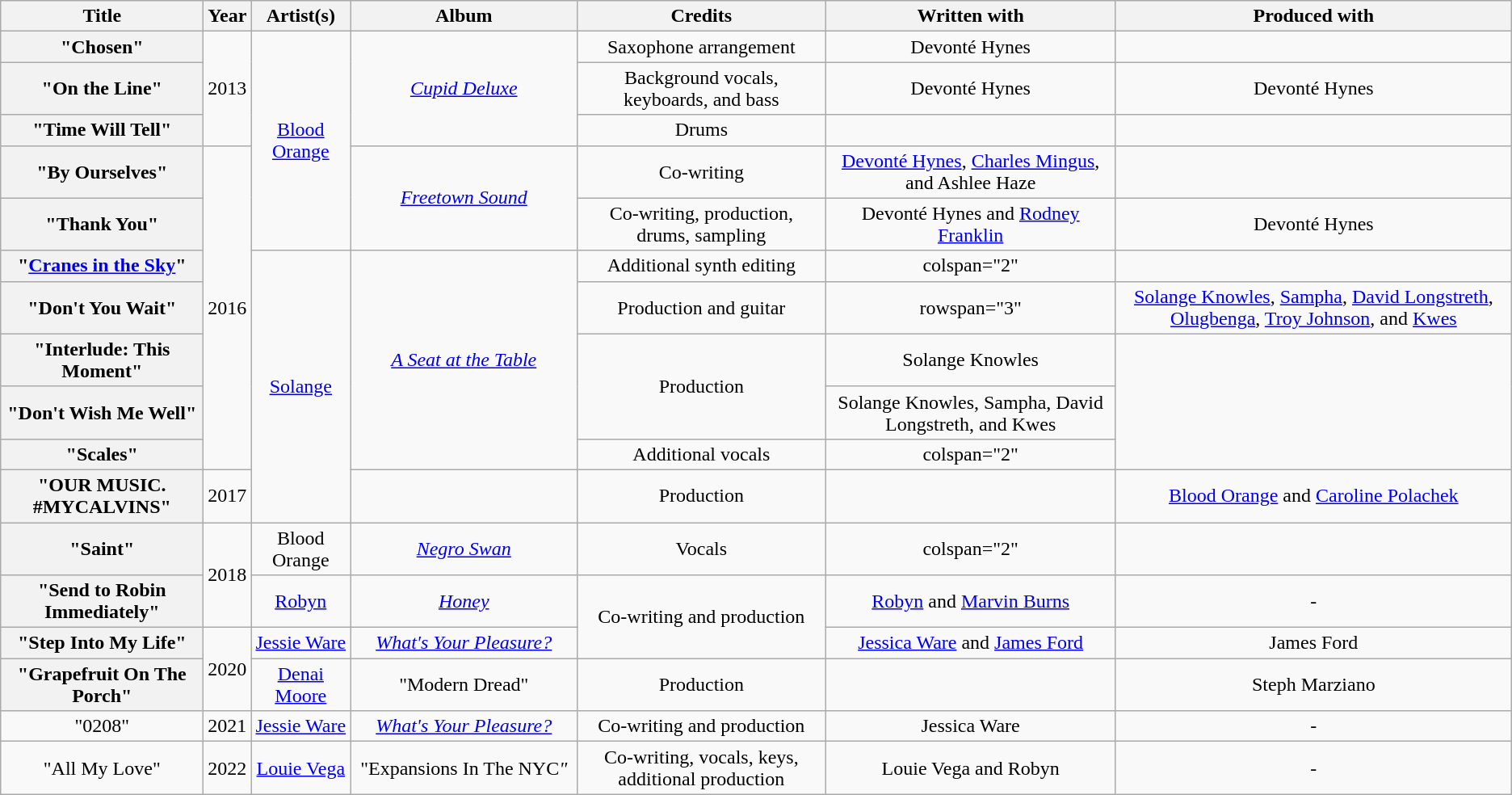<table class="wikitable plainrowheaders" style="text-align:center;">
<tr>
<th scope="col" style="width:160px;">Title</th>
<th scope="col">Year</th>
<th scope="col">Artist(s)</th>
<th scope="col" style="width:180px;">Album</th>
<th scope="col">Credits</th>
<th scope="col">Written with</th>
<th scope="col">Produced with</th>
</tr>
<tr>
<th scope="row">"Chosen"</th>
<td rowspan="3">2013</td>
<td rowspan="5"><a href='#'>Blood Orange</a></td>
<td rowspan="3"><em><a href='#'>Cupid Deluxe</a></em></td>
<td>Saxophone arrangement</td>
<td>Devonté Hynes</td>
<td></td>
</tr>
<tr>
<th scope="row">"On the Line"</th>
<td>Background vocals, keyboards, and bass</td>
<td>Devonté Hynes</td>
<td>Devonté Hynes</td>
</tr>
<tr>
<th scope="row">"Time Will Tell"</th>
<td>Drums</td>
<td></td>
<td></td>
</tr>
<tr>
<th scope="row">"By Ourselves"</th>
<td rowspan="7">2016</td>
<td rowspan="2"><em><a href='#'>Freetown Sound</a></em></td>
<td>Co-writing</td>
<td><a href='#'>Devonté Hynes</a>, <a href='#'>Charles Mingus</a>, and Ashlee Haze</td>
<td></td>
</tr>
<tr>
<th scope="row">"Thank You"</th>
<td>Co-writing, production, drums, sampling</td>
<td>Devonté Hynes and <a href='#'>Rodney Franklin</a></td>
<td>Devonté Hynes</td>
</tr>
<tr>
<th scope="row">"<a href='#'>Cranes in the Sky</a>"</th>
<td rowspan="6"><a href='#'>Solange</a></td>
<td rowspan="5"><em><a href='#'>A Seat at the Table</a></em></td>
<td>Additional synth editing</td>
<td>colspan="2" </td>
</tr>
<tr>
<th scope="row">"Don't You Wait"</th>
<td>Production and guitar</td>
<td>rowspan="3" </td>
<td><a href='#'>Solange Knowles</a>, <a href='#'>Sampha</a>, <a href='#'>David Longstreth</a>, <a href='#'>Olugbenga</a>, <a href='#'>Troy Johnson</a>, and <a href='#'>Kwes</a></td>
</tr>
<tr>
<th scope="row">"Interlude: This Moment"</th>
<td rowspan="2">Production</td>
<td>Solange Knowles</td>
</tr>
<tr>
<th scope="row">"Don't Wish Me Well"</th>
<td>Solange Knowles, Sampha, David Longstreth, and Kwes</td>
</tr>
<tr>
<th scope="row">"Scales"<br></th>
<td>Additional vocals</td>
<td>colspan="2" </td>
</tr>
<tr>
<th scope="row">"OUR MUSIC. #MYCALVINS"<br></th>
<td>2017</td>
<td></td>
<td>Production</td>
<td></td>
<td><a href='#'>Blood Orange</a> and <a href='#'>Caroline Polachek</a></td>
</tr>
<tr>
<th scope="row">"Saint"</th>
<td rowspan="2">2018</td>
<td>Blood Orange</td>
<td><em><a href='#'>Negro Swan</a></em></td>
<td>Vocals</td>
<td>colspan="2" </td>
</tr>
<tr>
<th scope="row">"Send to Robin Immediately"</th>
<td><a href='#'>Robyn</a></td>
<td><em><a href='#'>Honey</a></em></td>
<td rowspan="2">Co-writing and production</td>
<td><a href='#'>Robyn</a> and <a href='#'>Marvin Burns</a></td>
<td>-</td>
</tr>
<tr>
<th scope="row">"Step Into My Life"</th>
<td rowspan="2">2020</td>
<td><a href='#'>Jessie Ware</a></td>
<td><em><a href='#'>What's Your Pleasure?</a></em></td>
<td><a href='#'>Jessica Ware</a> and <a href='#'>James Ford</a></td>
<td>James Ford</td>
</tr>
<tr>
<th scope="row">"Grapefruit On The Porch"</th>
<td><a href='#'>Denai Moore</a></td>
<td>"Modern Dread"</td>
<td>Production</td>
<td></td>
<td>Steph Marziano</td>
</tr>
<tr>
<td>"0208"</td>
<td>2021</td>
<td><a href='#'>Jessie Ware</a></td>
<td><em><a href='#'>What's Your Pleasure?</a></em></td>
<td>Co-writing and production</td>
<td>Jessica Ware</td>
<td>-</td>
</tr>
<tr>
<td>"All My Love"</td>
<td>2022</td>
<td><a href='#'>Louie Vega</a></td>
<td>"Expansions In The NYC<em>"</em></td>
<td>Co-writing, vocals, keys, additional production</td>
<td>Louie Vega and Robyn</td>
<td>-</td>
</tr>
</table>
